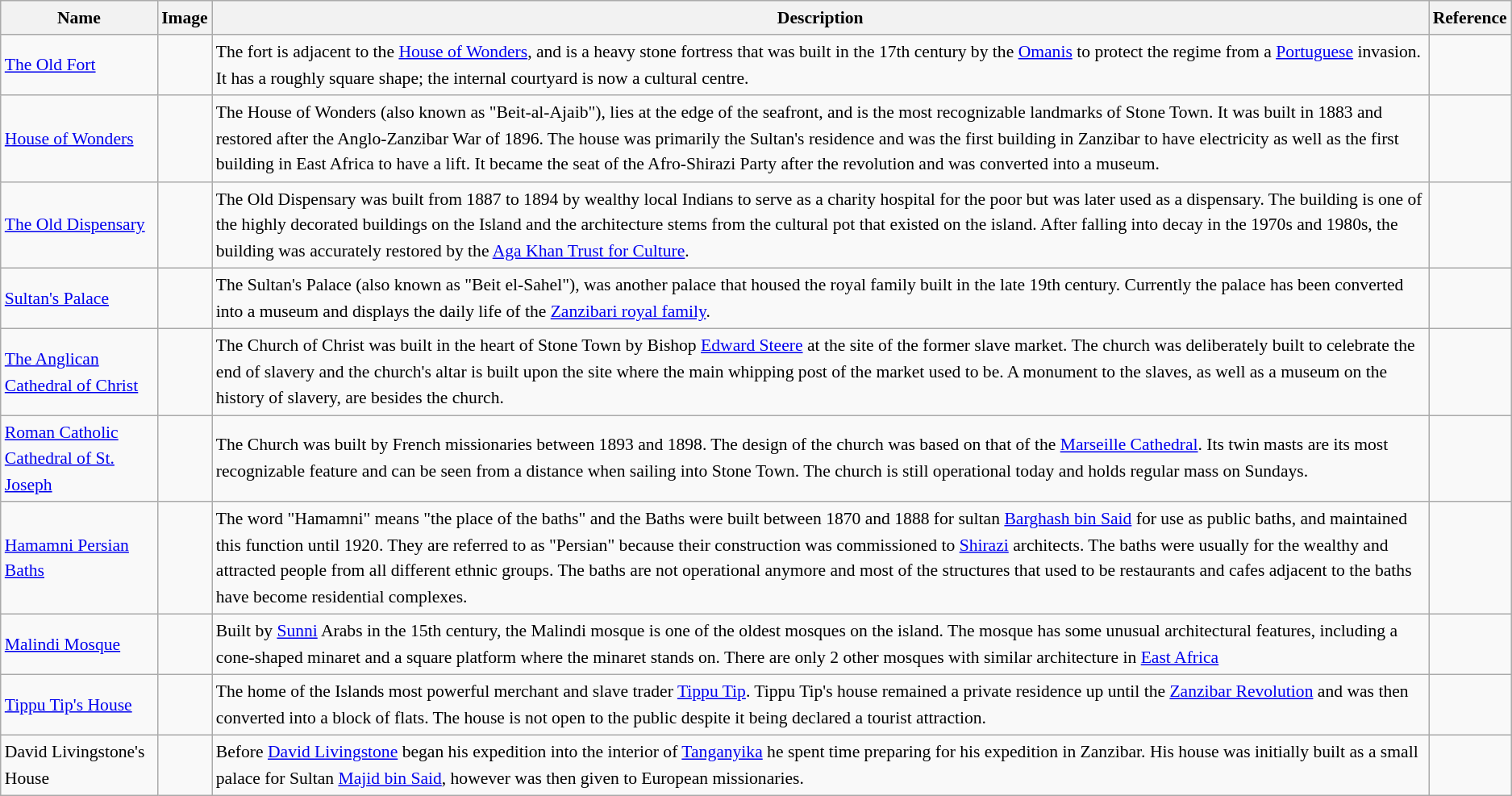<table class="wikitable sortable" style="font-size:90%; border:0px;text-align:left;line-height:150%;">
<tr>
<th scope="col">Name</th>
<th scope="col" class="unsortable">Image</th>
<th scope="col" class="unsortable">Description</th>
<th scope="col" class="unsortable">Reference</th>
</tr>
<tr>
<td><a href='#'>The Old Fort</a></td>
<td></td>
<td>The fort is adjacent to the <a href='#'>House of Wonders</a>, and is a heavy stone fortress that was built in the 17th century by the <a href='#'>Omanis</a> to protect the regime from a <a href='#'>Portuguese</a> invasion. It has a roughly square shape; the internal courtyard is now a cultural centre.</td>
<td></td>
</tr>
<tr>
<td><a href='#'>House of Wonders</a></td>
<td></td>
<td>The House of Wonders (also known as "Beit-al-Ajaib"), lies at the edge of the seafront, and is the most recognizable landmarks of Stone Town. It was built in 1883 and restored after the Anglo-Zanzibar War of 1896. The house was primarily the Sultan's residence and was the first building in Zanzibar to have electricity as well as the first building in East Africa to have a lift. It became the seat of the Afro-Shirazi Party after the revolution and was converted into a museum.</td>
<td></td>
</tr>
<tr>
<td><a href='#'>The Old Dispensary</a></td>
<td></td>
<td>The Old Dispensary was built from 1887 to 1894 by wealthy local Indians to serve as a charity hospital for the poor but was later used as a dispensary. The building is one of the highly decorated buildings on the Island and the architecture stems from the cultural pot that existed on the island. After falling into decay in the 1970s and 1980s, the building was accurately restored by the <a href='#'>Aga Khan Trust for Culture</a>.</td>
<td></td>
</tr>
<tr>
<td><a href='#'>Sultan's Palace</a></td>
<td></td>
<td>The Sultan's Palace (also known as "Beit el-Sahel"), was another palace that housed the royal family built in the late 19th century. Currently the palace has been converted into a museum and displays the daily life of the <a href='#'>Zanzibari royal family</a>.</td>
<td></td>
</tr>
<tr>
<td><a href='#'>The Anglican Cathedral of Christ</a></td>
<td></td>
<td>The Church of Christ was built in the heart of Stone Town by Bishop <a href='#'>Edward Steere</a> at the site of the former slave market. The church was deliberately built to celebrate the end of slavery and the church's altar is built upon the site where the main whipping post of the market used to be. A monument to the slaves, as well as a museum on the history of slavery, are besides the church.</td>
<td></td>
</tr>
<tr>
<td><a href='#'>Roman Catholic Cathedral of St. Joseph</a></td>
<td></td>
<td>The Church was built by French missionaries between 1893 and 1898. The design of the church was based on that of the <a href='#'>Marseille Cathedral</a>. Its twin masts are its most recognizable feature and can be seen from a distance when sailing into Stone Town. The church is still operational today and holds regular mass on Sundays.</td>
<td></td>
</tr>
<tr>
<td><a href='#'>Hamamni Persian Baths</a></td>
<td></td>
<td>The word "Hamamni" means "the place of the baths" and the Baths were built between 1870 and 1888 for sultan <a href='#'>Barghash bin Said</a> for use as public baths, and maintained this function until 1920. They are referred to as "Persian" because their construction was commissioned to <a href='#'>Shirazi</a> architects. The baths were usually for the wealthy and attracted people from all different ethnic groups. The baths are not operational anymore and most of the structures that used to be restaurants and cafes adjacent to the baths have become residential complexes.</td>
<td></td>
</tr>
<tr>
<td><a href='#'>Malindi Mosque</a></td>
<td></td>
<td>Built by <a href='#'>Sunni</a> Arabs in the 15th century, the Malindi mosque is one of the oldest mosques on the island. The mosque has some unusual architectural features, including a cone-shaped minaret and a square platform where the minaret stands on. There are only 2 other mosques with similar architecture in <a href='#'>East Africa</a></td>
<td></td>
</tr>
<tr>
<td><a href='#'>Tippu Tip's House</a></td>
<td></td>
<td>The home of the Islands most powerful merchant and slave trader <a href='#'>Tippu Tip</a>. Tippu Tip's house remained a private residence up until the <a href='#'>Zanzibar Revolution</a> and was then converted into a block of flats. The house is not open to the public despite it being declared a tourist attraction.</td>
<td></td>
</tr>
<tr>
<td>David Livingstone's House</td>
<td></td>
<td>Before <a href='#'>David Livingstone</a> began his expedition into the interior of <a href='#'>Tanganyika</a> he spent time preparing for his expedition in Zanzibar. His house was initially built as a small palace for Sultan <a href='#'>Majid bin Said</a>, however was then given to European missionaries.</td>
<td></td>
</tr>
</table>
